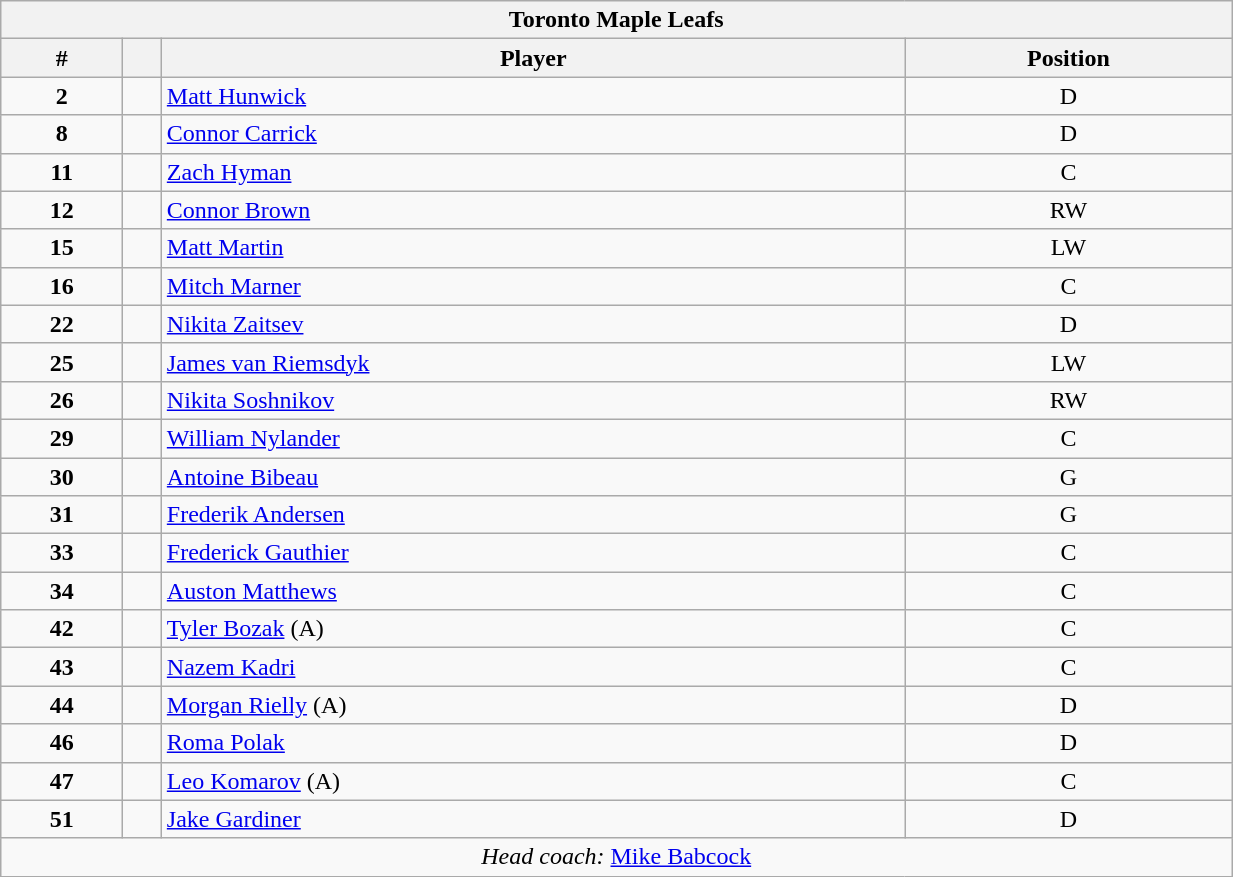<table class="wikitable" style="width:65%; text-align:center;">
<tr>
<th colspan=4>Toronto Maple Leafs</th>
</tr>
<tr>
<th>#</th>
<th></th>
<th>Player</th>
<th>Position</th>
</tr>
<tr>
<td><strong>2</strong></td>
<td align=center></td>
<td align=left><a href='#'>Matt Hunwick</a></td>
<td>D</td>
</tr>
<tr>
<td><strong>8</strong></td>
<td align=center></td>
<td align=left><a href='#'>Connor Carrick</a></td>
<td>D</td>
</tr>
<tr>
<td><strong>11</strong></td>
<td align=center></td>
<td align=left><a href='#'>Zach Hyman</a></td>
<td>C</td>
</tr>
<tr>
<td><strong>12</strong></td>
<td align=center></td>
<td align=left><a href='#'>Connor Brown</a></td>
<td>RW</td>
</tr>
<tr>
<td><strong>15</strong></td>
<td align=center></td>
<td align=left><a href='#'>Matt Martin</a></td>
<td>LW</td>
</tr>
<tr>
<td><strong>16</strong></td>
<td align=center></td>
<td align=left><a href='#'>Mitch Marner</a></td>
<td>C</td>
</tr>
<tr>
<td><strong>22</strong></td>
<td align=center></td>
<td align=left><a href='#'>Nikita Zaitsev</a></td>
<td>D</td>
</tr>
<tr>
<td><strong>25</strong></td>
<td align=center></td>
<td align=left><a href='#'>James van Riemsdyk</a></td>
<td>LW</td>
</tr>
<tr>
<td><strong>26</strong></td>
<td align=center></td>
<td align=left><a href='#'>Nikita Soshnikov</a></td>
<td>RW</td>
</tr>
<tr>
<td><strong>29</strong></td>
<td align=center></td>
<td align=left><a href='#'>William Nylander</a></td>
<td>C</td>
</tr>
<tr>
<td><strong>30</strong></td>
<td align=center></td>
<td align=left><a href='#'>Antoine Bibeau</a></td>
<td>G</td>
</tr>
<tr>
<td><strong>31</strong></td>
<td align=center></td>
<td align=left><a href='#'>Frederik Andersen</a></td>
<td>G</td>
</tr>
<tr>
<td><strong>33</strong></td>
<td align=center></td>
<td align=left><a href='#'>Frederick Gauthier</a></td>
<td>C</td>
</tr>
<tr>
<td><strong>34</strong></td>
<td align=center></td>
<td align=left><a href='#'>Auston Matthews</a></td>
<td>C</td>
</tr>
<tr>
<td><strong>42</strong></td>
<td align=center></td>
<td align=left><a href='#'>Tyler Bozak</a> (A)</td>
<td>C</td>
</tr>
<tr>
<td><strong>43</strong></td>
<td align=center></td>
<td align=left><a href='#'>Nazem Kadri</a></td>
<td>C</td>
</tr>
<tr>
<td><strong>44</strong></td>
<td align=center></td>
<td align=left><a href='#'>Morgan Rielly</a> (A)</td>
<td>D</td>
</tr>
<tr>
<td><strong>46</strong></td>
<td align=center></td>
<td align=left><a href='#'>Roma Polak</a></td>
<td>D</td>
</tr>
<tr>
<td><strong>47</strong></td>
<td align=center></td>
<td align=left><a href='#'>Leo Komarov</a> (A)</td>
<td>C</td>
</tr>
<tr>
<td><strong>51</strong></td>
<td align=center></td>
<td align=left><a href='#'>Jake Gardiner</a></td>
<td>D</td>
</tr>
<tr>
<td colspan=4><em>Head coach:</em>  <a href='#'>Mike Babcock</a></td>
</tr>
</table>
